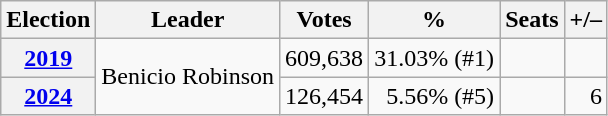<table class=wikitable style="text-align: right;">
<tr>
<th>Election</th>
<th>Leader</th>
<th>Votes</th>
<th>%</th>
<th>Seats</th>
<th>+/–</th>
</tr>
<tr>
<th><a href='#'>2019</a></th>
<td rowspan=2>Benicio Robinson</td>
<td>609,638</td>
<td>31.03% (#1)</td>
<td></td>
<td></td>
</tr>
<tr>
<th><a href='#'>2024</a></th>
<td>126,454</td>
<td>5.56% (#5)</td>
<td></td>
<td> 6</td>
</tr>
</table>
